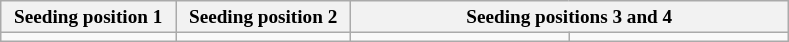<table class="wikitable" style="font-size:80%">
<tr>
<th width=20%>Seeding position 1</th>
<th width=20%>Seeding position 2</th>
<th colspan=2>Seeding positions 3 and 4</th>
</tr>
<tr>
<td valign=top></td>
<td valign=top></td>
<td valign=top width=25%></td>
<td valign=top width=25%></td>
</tr>
</table>
